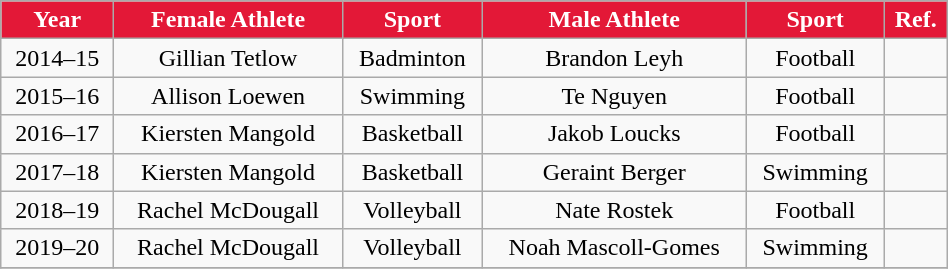<table class="wikitable" width="50%">
<tr align="center"  style=" background:#E31837;color:#FFFFFF;">
<td><strong>Year</strong></td>
<td><strong>Female Athlete</strong></td>
<td><strong>Sport</strong></td>
<td><strong>Male Athlete</strong></td>
<td><strong>Sport</strong></td>
<td><strong>Ref.</strong></td>
</tr>
<tr align="center" bgcolor="">
<td>2014–15</td>
<td>Gillian Tetlow</td>
<td>Badminton</td>
<td>Brandon Leyh</td>
<td>Football</td>
<td></td>
</tr>
<tr align="center" bgcolor="">
<td>2015–16</td>
<td>Allison Loewen</td>
<td>Swimming</td>
<td>Te Nguyen</td>
<td>Football</td>
<td></td>
</tr>
<tr align="center" bgcolor="">
<td>2016–17</td>
<td>Kiersten Mangold</td>
<td>Basketball</td>
<td>Jakob Loucks</td>
<td>Football</td>
<td></td>
</tr>
<tr align="center" bgcolor="">
<td>2017–18</td>
<td>Kiersten Mangold</td>
<td>Basketball</td>
<td>Geraint Berger</td>
<td>Swimming</td>
<td></td>
</tr>
<tr align="center" bgcolor="">
<td>2018–19</td>
<td>Rachel McDougall</td>
<td>Volleyball</td>
<td>Nate Rostek</td>
<td>Football</td>
<td></td>
</tr>
<tr align="center" bgcolor="">
<td>2019–20</td>
<td>Rachel McDougall</td>
<td>Volleyball</td>
<td>Noah Mascoll-Gomes</td>
<td>Swimming</td>
<td></td>
</tr>
<tr align="center" bgcolor="">
</tr>
</table>
